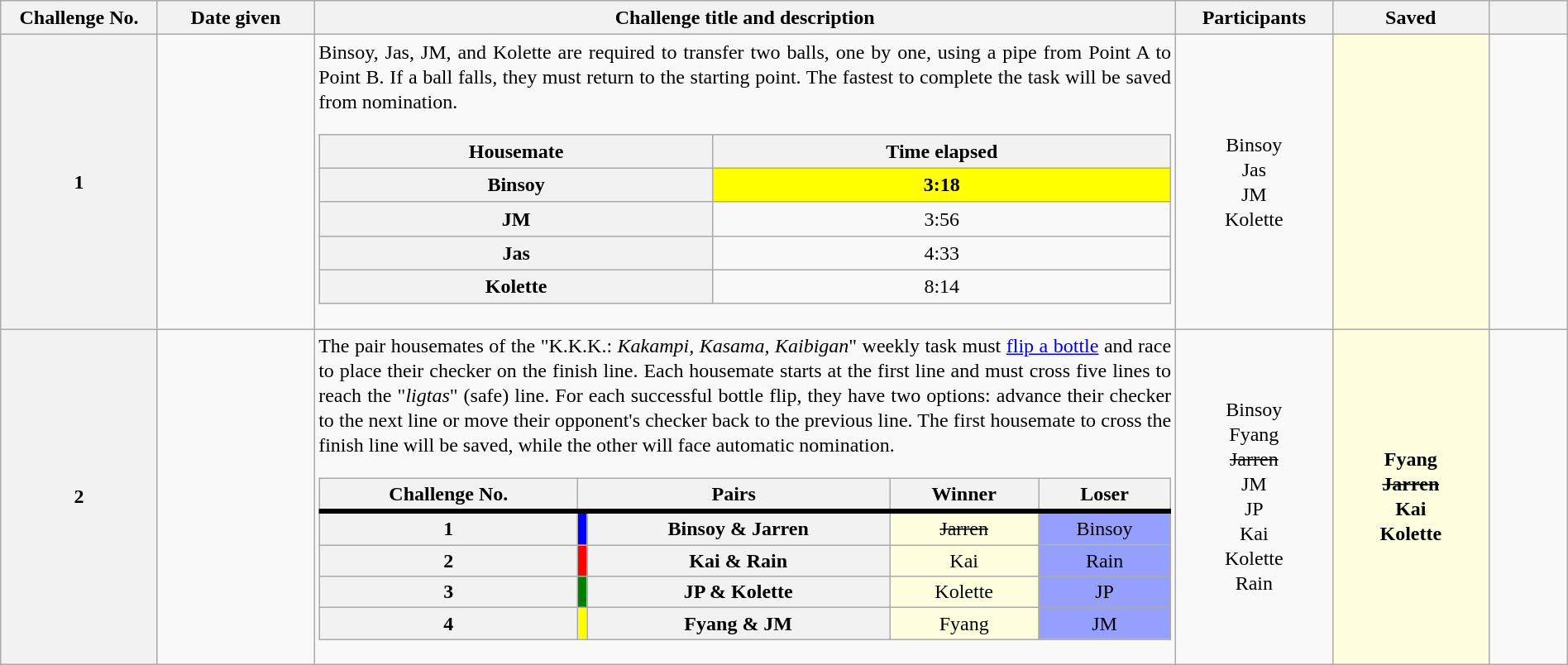<table class="wikitable" style="text-align:center; font-size:100%; line-height:20px;" width="100%">
<tr>
<th width="10%">Challenge No.</th>
<th width="10%">Date given</th>
<th width="55%">Challenge title and description</th>
<th width="10%">Participants</th>
<th width="10%">Saved</th>
<th width="5%"></th>
</tr>
<tr>
<th>1</th>
<td></td>
<td align="justify">Binsoy, Jas, JM, and Kolette are required to transfer two balls, one by one, using a pipe from Point A to Point B. If a ball falls, they must return to the starting point. The fastest to complete the task will be saved from nomination.<br><table class="wikitable collapsible collapsed" style="text-align:center; font-size:100%; line-height:20px;" width="100%">
<tr>
<th>Housemate</th>
<th>Time elapsed</th>
</tr>
<tr>
<th>Binsoy</th>
<td style="background:yellow;"><strong>3:18</strong></td>
</tr>
<tr>
<th>JM</th>
<td>3:56</td>
</tr>
<tr>
<th>Jas</th>
<td>4:33</td>
</tr>
<tr>
<th>Kolette</th>
<td>8:14</td>
</tr>
</table>
</td>
<td>Binsoy<br>Jas<br>JM<br>Kolette</td>
<td style="background:#FFFFE0;"></td>
<td></td>
</tr>
<tr>
<th>2</th>
<td></td>
<td align="justify">The pair housemates of the "K.K.K.: <i>Kakampi, Kasama, Kaibigan</i>" weekly task must <a href='#'>flip a bottle</a> and race to place their checker on the finish line. Each housemate starts at the first line and must cross five lines to reach the "<i>ligtas</i>" (safe) line. For each successful bottle flip, they have two options: advance their checker to the next line or move their opponent's checker back to the previous line. The first housemate to cross the finish line will be saved, while the other will face automatic nomination.<br><table class="wikitable collapsible collapsed" style="text-align:center; font-size:100%; line-height:18px;" width="100%">
<tr>
<th>Challenge No.</th>
<th colspan="2">Pairs</th>
<th>Winner<br></th>
<th>Loser<br></th>
</tr>
<tr style="border-top: 4px solid;">
<th>1</th>
<td width="01%" style="background:blue;"></td>
<th>Binsoy & Jarren</th>
<td style="background:#FFFFE0;"><s>Jarren</s></td>
<td style="background:#959FFD;">Binsoy</td>
</tr>
<tr>
<th>2</th>
<td width="01%" style="background:red;"></td>
<th>Kai & Rain</th>
<td style="background:#FFFFE0;">Kai</td>
<td style="background:#959FFD;">Rain</td>
</tr>
<tr>
<th>3</th>
<td width="01%" style="background:green;"></td>
<th>JP & Kolette</th>
<td style="background:#FFFFE0;">Kolette</td>
<td style="background:#959FFD;">JP</td>
</tr>
<tr>
<th>4</th>
<td width="01%" style="background:yellow;"></td>
<th>Fyang & JM</th>
<td style="background:#FFFFE0;">Fyang</td>
<td style="background:#959FFD;">JM</td>
</tr>
</table>
</td>
<td>Binsoy<br>Fyang<br><s>Jarren</s><br>JM<br>JP<br>Kai<br>Kolette<br>Rain</td>
<td style="background:#FFFFE0;"><strong>Fyang<br><s>Jarren</s><br>Kai<br>Kolette</strong></td>
<td></td>
</tr>
</table>
